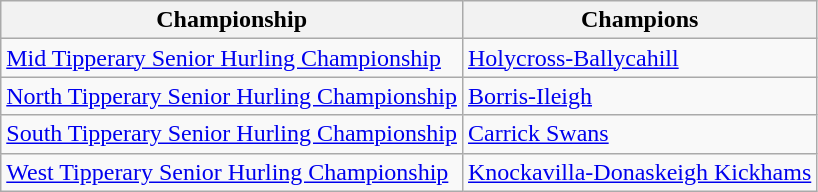<table class=wikitable>
<tr>
<th>Championship</th>
<th>Champions</th>
</tr>
<tr>
<td><a href='#'>Mid Tipperary Senior Hurling Championship</a></td>
<td><a href='#'>Holycross-Ballycahill</a></td>
</tr>
<tr>
<td><a href='#'>North Tipperary Senior Hurling Championship</a></td>
<td><a href='#'>Borris-Ileigh</a></td>
</tr>
<tr>
<td><a href='#'>South Tipperary Senior Hurling Championship</a></td>
<td><a href='#'>Carrick Swans</a></td>
</tr>
<tr>
<td><a href='#'>West Tipperary Senior Hurling Championship</a></td>
<td><a href='#'>Knockavilla-Donaskeigh Kickhams</a></td>
</tr>
</table>
